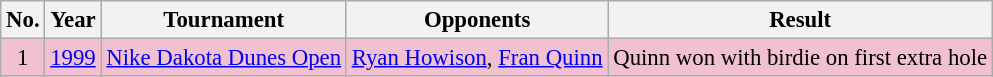<table class="wikitable" style="font-size:95%;">
<tr>
<th>No.</th>
<th>Year</th>
<th>Tournament</th>
<th>Opponents</th>
<th>Result</th>
</tr>
<tr style="background:#F2C1D1;">
<td align=center>1</td>
<td><a href='#'>1999</a></td>
<td><a href='#'>Nike Dakota Dunes Open</a></td>
<td> <a href='#'>Ryan Howison</a>,  <a href='#'>Fran Quinn</a></td>
<td>Quinn won with birdie on first extra hole</td>
</tr>
</table>
